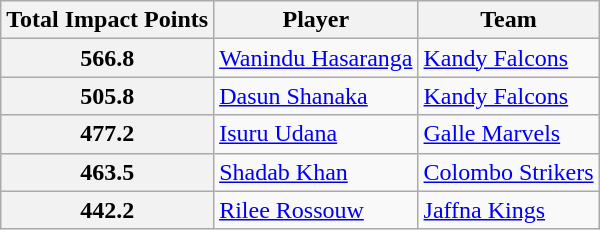<table class="wikitable">
<tr>
<th>Total Impact Points</th>
<th>Player</th>
<th>Team</th>
</tr>
<tr>
<th>566.8</th>
<td><a href='#'>Wanindu Hasaranga</a></td>
<td><a href='#'>Kandy Falcons</a></td>
</tr>
<tr>
<th>505.8</th>
<td><a href='#'>Dasun Shanaka</a></td>
<td><a href='#'>Kandy Falcons</a></td>
</tr>
<tr>
<th>477.2</th>
<td><a href='#'>Isuru Udana</a></td>
<td><a href='#'>Galle Marvels</a></td>
</tr>
<tr>
<th>463.5</th>
<td><a href='#'>Shadab Khan</a></td>
<td><a href='#'>Colombo Strikers</a></td>
</tr>
<tr>
<th>442.2</th>
<td><a href='#'>Rilee Rossouw</a></td>
<td><a href='#'>Jaffna Kings</a></td>
</tr>
</table>
